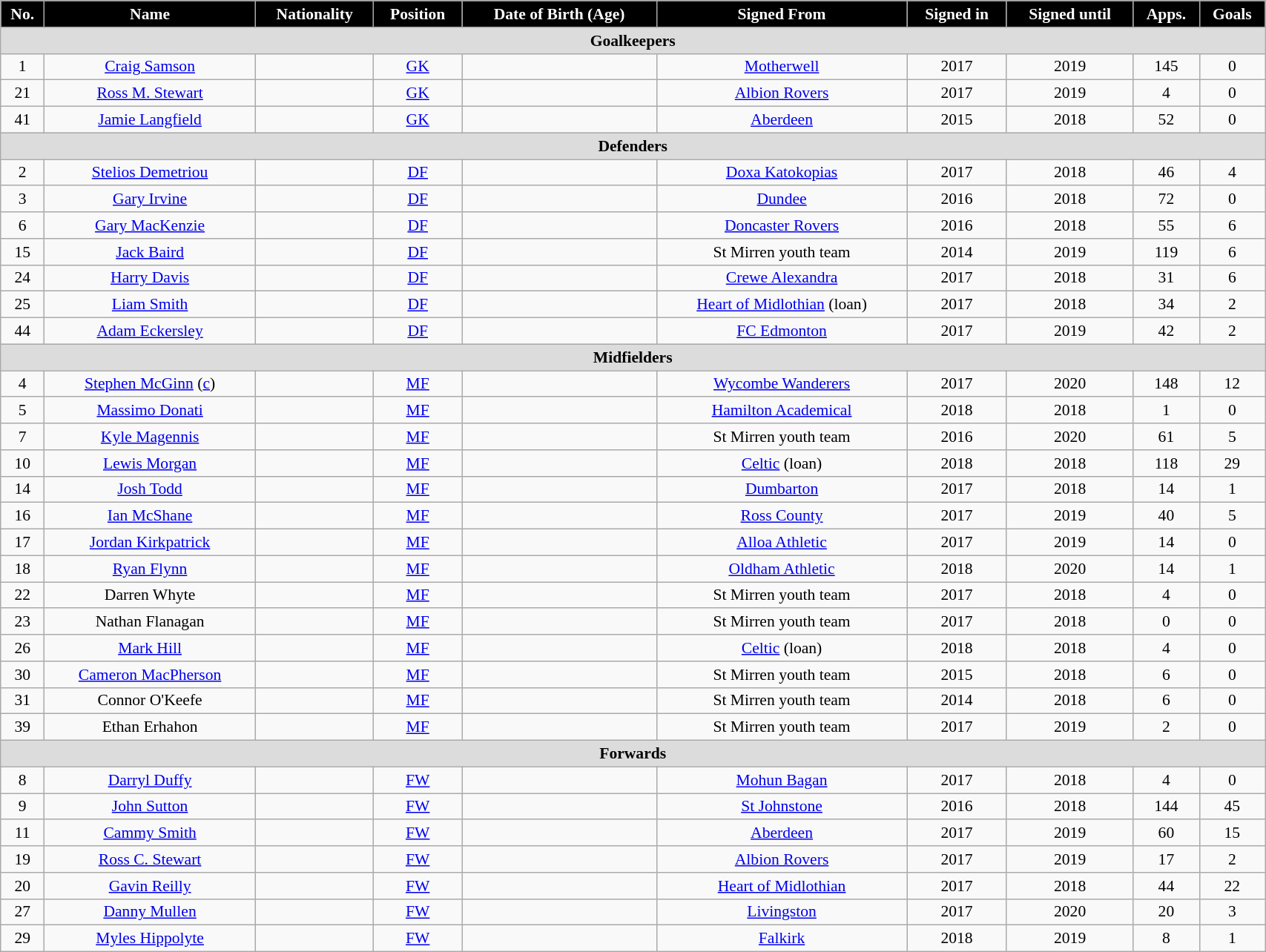<table class="wikitable"  style="text-align:center; font-size:90%; width:90%;">
<tr>
<th style="background:#000000; color:white; text-align:center;">No.</th>
<th style="background:#000000; color:white; text-align:center;">Name</th>
<th style="background:#000000; color:white; text-align:center;">Nationality</th>
<th style="background:#000000; color:white; text-align:center;">Position</th>
<th style="background:#000000; color:white; text-align:center;">Date of Birth (Age)</th>
<th style="background:#000000; color:white; text-align:center;">Signed From</th>
<th style="background:#000000; color:white; text-align:center;">Signed in</th>
<th style="background:#000000; color:white; text-align:center;">Signed until</th>
<th style="background:#000000; color:white; text-align:center;">Apps.</th>
<th style="background:#000000; color:white; text-align:center;">Goals</th>
</tr>
<tr>
<th colspan="10" style="background:#dcdcdc; text-align:center;">Goalkeepers</th>
</tr>
<tr>
<td>1</td>
<td><a href='#'>Craig Samson</a></td>
<td></td>
<td><a href='#'>GK</a></td>
<td></td>
<td><a href='#'>Motherwell</a></td>
<td>2017</td>
<td>2019</td>
<td>145</td>
<td>0</td>
</tr>
<tr>
<td>21</td>
<td><a href='#'>Ross M. Stewart</a></td>
<td></td>
<td><a href='#'>GK</a></td>
<td></td>
<td><a href='#'>Albion Rovers</a></td>
<td>2017</td>
<td>2019</td>
<td>4</td>
<td>0</td>
</tr>
<tr>
<td>41</td>
<td><a href='#'>Jamie Langfield</a></td>
<td></td>
<td><a href='#'>GK</a></td>
<td></td>
<td><a href='#'>Aberdeen</a></td>
<td>2015</td>
<td>2018</td>
<td>52</td>
<td>0</td>
</tr>
<tr>
<th colspan="10" style="background:#dcdcdc; text-align:center;">Defenders</th>
</tr>
<tr>
<td>2</td>
<td><a href='#'>Stelios Demetriou</a></td>
<td></td>
<td><a href='#'>DF</a></td>
<td></td>
<td><a href='#'>Doxa Katokopias</a></td>
<td>2017</td>
<td>2018</td>
<td>46</td>
<td>4</td>
</tr>
<tr>
<td>3</td>
<td><a href='#'>Gary Irvine</a></td>
<td></td>
<td><a href='#'>DF</a></td>
<td></td>
<td><a href='#'>Dundee</a></td>
<td>2016</td>
<td>2018</td>
<td>72</td>
<td>0</td>
</tr>
<tr>
<td>6</td>
<td><a href='#'>Gary MacKenzie</a></td>
<td></td>
<td><a href='#'>DF</a></td>
<td></td>
<td><a href='#'>Doncaster Rovers</a></td>
<td>2016</td>
<td>2018</td>
<td>55</td>
<td>6</td>
</tr>
<tr>
<td>15</td>
<td><a href='#'>Jack Baird</a></td>
<td></td>
<td><a href='#'>DF</a></td>
<td></td>
<td>St Mirren youth team</td>
<td>2014</td>
<td>2019</td>
<td>119</td>
<td>6</td>
</tr>
<tr>
<td>24</td>
<td><a href='#'>Harry Davis</a></td>
<td></td>
<td><a href='#'>DF</a></td>
<td></td>
<td><a href='#'>Crewe Alexandra</a></td>
<td>2017</td>
<td>2018</td>
<td>31</td>
<td>6</td>
</tr>
<tr>
<td>25</td>
<td><a href='#'>Liam Smith</a></td>
<td></td>
<td><a href='#'>DF</a></td>
<td></td>
<td><a href='#'>Heart of Midlothian</a> (loan)</td>
<td>2017</td>
<td>2018</td>
<td>34</td>
<td>2</td>
</tr>
<tr>
<td>44</td>
<td><a href='#'>Adam Eckersley</a></td>
<td></td>
<td><a href='#'>DF</a></td>
<td></td>
<td><a href='#'>FC Edmonton</a></td>
<td>2017</td>
<td>2019</td>
<td>42</td>
<td>2</td>
</tr>
<tr>
<th colspan="10" style="background:#dcdcdc; text-align:center;">Midfielders</th>
</tr>
<tr>
<td>4</td>
<td><a href='#'>Stephen McGinn</a> (<a href='#'>c</a>)</td>
<td></td>
<td><a href='#'>MF</a></td>
<td></td>
<td><a href='#'>Wycombe Wanderers</a></td>
<td>2017</td>
<td>2020</td>
<td>148</td>
<td>12</td>
</tr>
<tr>
<td>5</td>
<td><a href='#'>Massimo Donati</a></td>
<td></td>
<td><a href='#'>MF</a></td>
<td></td>
<td><a href='#'>Hamilton Academical</a></td>
<td>2018</td>
<td>2018</td>
<td>1</td>
<td>0</td>
</tr>
<tr>
<td>7</td>
<td><a href='#'>Kyle Magennis</a></td>
<td></td>
<td><a href='#'>MF</a></td>
<td></td>
<td>St Mirren youth team</td>
<td>2016</td>
<td>2020</td>
<td>61</td>
<td>5</td>
</tr>
<tr>
<td>10</td>
<td><a href='#'>Lewis Morgan</a></td>
<td></td>
<td><a href='#'>MF</a></td>
<td></td>
<td><a href='#'>Celtic</a> (loan)</td>
<td>2018</td>
<td>2018</td>
<td>118</td>
<td>29</td>
</tr>
<tr>
<td>14</td>
<td><a href='#'>Josh Todd</a></td>
<td></td>
<td><a href='#'>MF</a></td>
<td></td>
<td><a href='#'>Dumbarton</a></td>
<td>2017</td>
<td>2018</td>
<td>14</td>
<td>1</td>
</tr>
<tr>
<td>16</td>
<td><a href='#'>Ian McShane</a></td>
<td></td>
<td><a href='#'>MF</a></td>
<td></td>
<td><a href='#'>Ross County</a></td>
<td>2017</td>
<td>2019</td>
<td>40</td>
<td>5</td>
</tr>
<tr>
<td>17</td>
<td><a href='#'>Jordan Kirkpatrick</a></td>
<td></td>
<td><a href='#'>MF</a></td>
<td></td>
<td><a href='#'>Alloa Athletic</a></td>
<td>2017</td>
<td>2019</td>
<td>14</td>
<td>0</td>
</tr>
<tr>
<td>18</td>
<td><a href='#'>Ryan Flynn</a></td>
<td></td>
<td><a href='#'>MF</a></td>
<td></td>
<td><a href='#'>Oldham Athletic</a></td>
<td>2018</td>
<td>2020</td>
<td>14</td>
<td>1</td>
</tr>
<tr>
<td>22</td>
<td>Darren Whyte</td>
<td></td>
<td><a href='#'>MF</a></td>
<td></td>
<td>St Mirren youth team</td>
<td>2017</td>
<td>2018</td>
<td>4</td>
<td>0</td>
</tr>
<tr>
<td>23</td>
<td>Nathan Flanagan</td>
<td></td>
<td><a href='#'>MF</a></td>
<td></td>
<td>St Mirren youth team</td>
<td>2017</td>
<td>2018</td>
<td>0</td>
<td>0</td>
</tr>
<tr>
<td>26</td>
<td><a href='#'>Mark Hill</a></td>
<td></td>
<td><a href='#'>MF</a></td>
<td></td>
<td><a href='#'>Celtic</a> (loan)</td>
<td>2018</td>
<td>2018</td>
<td>4</td>
<td>0</td>
</tr>
<tr>
<td>30</td>
<td><a href='#'>Cameron MacPherson</a></td>
<td></td>
<td><a href='#'>MF</a></td>
<td></td>
<td>St Mirren youth team</td>
<td>2015</td>
<td>2018</td>
<td>6</td>
<td>0</td>
</tr>
<tr>
<td>31</td>
<td>Connor O'Keefe</td>
<td></td>
<td><a href='#'>MF</a></td>
<td></td>
<td>St Mirren youth team</td>
<td>2014</td>
<td>2018</td>
<td>6</td>
<td>0</td>
</tr>
<tr>
<td>39</td>
<td>Ethan Erhahon</td>
<td></td>
<td><a href='#'>MF</a></td>
<td></td>
<td>St Mirren youth team</td>
<td>2017</td>
<td>2019</td>
<td>2</td>
<td>0</td>
</tr>
<tr>
<th colspan="10" style="background:#dcdcdc; text-align:center;"><strong>Forwards</strong></th>
</tr>
<tr>
<td>8</td>
<td><a href='#'>Darryl Duffy</a></td>
<td></td>
<td><a href='#'>FW</a></td>
<td></td>
<td><a href='#'>Mohun Bagan</a></td>
<td>2017</td>
<td>2018</td>
<td>4</td>
<td>0</td>
</tr>
<tr>
<td>9</td>
<td><a href='#'>John Sutton</a></td>
<td></td>
<td><a href='#'>FW</a></td>
<td></td>
<td><a href='#'>St Johnstone</a></td>
<td>2016</td>
<td>2018</td>
<td>144</td>
<td>45</td>
</tr>
<tr>
<td>11</td>
<td><a href='#'>Cammy Smith</a></td>
<td></td>
<td><a href='#'>FW</a></td>
<td></td>
<td><a href='#'>Aberdeen</a></td>
<td>2017</td>
<td>2019</td>
<td>60</td>
<td>15</td>
</tr>
<tr>
<td>19</td>
<td><a href='#'>Ross C. Stewart</a></td>
<td></td>
<td><a href='#'>FW</a></td>
<td></td>
<td><a href='#'>Albion Rovers</a></td>
<td>2017</td>
<td>2019</td>
<td>17</td>
<td>2</td>
</tr>
<tr>
<td>20</td>
<td><a href='#'>Gavin Reilly</a></td>
<td></td>
<td><a href='#'>FW</a></td>
<td></td>
<td><a href='#'>Heart of Midlothian</a></td>
<td>2017</td>
<td>2018</td>
<td>44</td>
<td>22</td>
</tr>
<tr>
<td>27</td>
<td><a href='#'>Danny Mullen</a></td>
<td></td>
<td><a href='#'>FW</a></td>
<td></td>
<td><a href='#'>Livingston</a></td>
<td>2017</td>
<td>2020</td>
<td>20</td>
<td>3</td>
</tr>
<tr>
<td>29</td>
<td><a href='#'>Myles Hippolyte</a></td>
<td></td>
<td><a href='#'>FW</a></td>
<td></td>
<td><a href='#'>Falkirk</a></td>
<td>2018</td>
<td>2019</td>
<td>8</td>
<td>1</td>
</tr>
</table>
